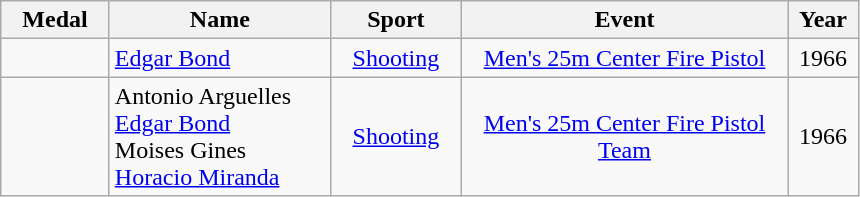<table class="wikitable"  style="font-size:100%;  text-align:center;">
<tr>
<th width="65">Medal</th>
<th width="140">Name</th>
<th width="80">Sport</th>
<th width="210">Event</th>
<th width="40">Year</th>
</tr>
<tr>
<td></td>
<td align=left><a href='#'>Edgar Bond</a></td>
<td><a href='#'>Shooting</a></td>
<td><a href='#'>Men's 25m Center Fire Pistol</a></td>
<td>1966</td>
</tr>
<tr>
<td></td>
<td align=left>Antonio Arguelles<br><a href='#'>Edgar Bond</a><br>Moises Gines<br><a href='#'>Horacio Miranda</a></td>
<td><a href='#'>Shooting</a></td>
<td><a href='#'>Men's 25m Center Fire Pistol Team</a></td>
<td>1966</td>
</tr>
</table>
